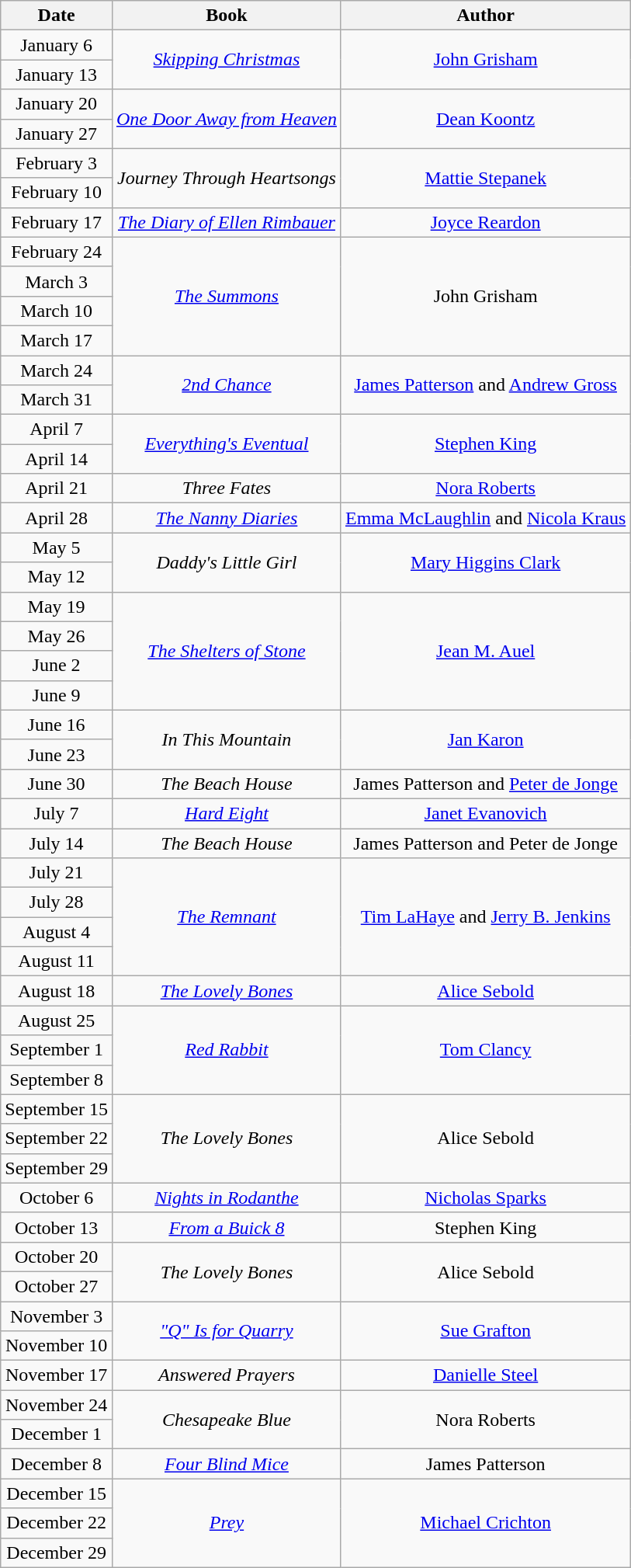<table class="wikitable sortable" style="text-align: center">
<tr>
<th>Date</th>
<th>Book</th>
<th>Author</th>
</tr>
<tr>
<td>January 6</td>
<td rowspan=2><em><a href='#'>Skipping Christmas</a></em></td>
<td rowspan=2><a href='#'>John Grisham</a></td>
</tr>
<tr>
<td>January 13</td>
</tr>
<tr>
<td>January 20</td>
<td rowspan=2><em><a href='#'>One Door Away from Heaven</a></em></td>
<td rowspan=2><a href='#'>Dean Koontz</a></td>
</tr>
<tr>
<td>January 27</td>
</tr>
<tr>
<td>February 3</td>
<td rowspan=2><em>Journey Through Heartsongs</em></td>
<td rowspan=2><a href='#'>Mattie Stepanek</a></td>
</tr>
<tr>
<td>February 10</td>
</tr>
<tr>
<td>February 17</td>
<td><em><a href='#'>The Diary of Ellen Rimbauer</a></em></td>
<td><a href='#'>Joyce Reardon</a></td>
</tr>
<tr>
<td>February 24</td>
<td rowspan=4><em><a href='#'>The Summons</a></em></td>
<td rowspan=4>John Grisham</td>
</tr>
<tr>
<td>March 3</td>
</tr>
<tr>
<td>March 10</td>
</tr>
<tr>
<td>March 17</td>
</tr>
<tr>
<td>March 24</td>
<td rowspan=2><em><a href='#'>2nd Chance</a></em></td>
<td rowspan=2><a href='#'>James Patterson</a> and <a href='#'>Andrew Gross</a></td>
</tr>
<tr>
<td>March 31</td>
</tr>
<tr>
<td>April 7</td>
<td rowspan=2><em><a href='#'>Everything's Eventual</a></em></td>
<td rowspan=2><a href='#'>Stephen King</a></td>
</tr>
<tr>
<td>April 14</td>
</tr>
<tr>
<td>April 21</td>
<td><em>Three Fates</em></td>
<td><a href='#'>Nora Roberts</a></td>
</tr>
<tr>
<td>April 28</td>
<td><em><a href='#'>The Nanny Diaries</a></em></td>
<td><a href='#'>Emma McLaughlin</a> and <a href='#'>Nicola Kraus</a></td>
</tr>
<tr>
<td>May 5</td>
<td rowspan=2><em>Daddy's Little Girl</em></td>
<td rowspan=2><a href='#'>Mary Higgins Clark</a></td>
</tr>
<tr>
<td>May 12</td>
</tr>
<tr>
<td>May 19</td>
<td rowspan=4><em><a href='#'>The Shelters of Stone</a></em></td>
<td rowspan=4><a href='#'>Jean M. Auel</a></td>
</tr>
<tr>
<td>May 26</td>
</tr>
<tr>
<td>June 2</td>
</tr>
<tr>
<td>June 9</td>
</tr>
<tr>
<td>June 16</td>
<td rowspan=2><em>In This Mountain</em></td>
<td rowspan=2><a href='#'>Jan Karon</a></td>
</tr>
<tr>
<td>June 23</td>
</tr>
<tr>
<td>June 30</td>
<td><em>The Beach House</em></td>
<td>James Patterson and <a href='#'>Peter de Jonge</a></td>
</tr>
<tr>
<td>July 7</td>
<td><em><a href='#'>Hard Eight</a></em></td>
<td><a href='#'>Janet Evanovich</a></td>
</tr>
<tr>
<td>July 14</td>
<td><em>The Beach House</em></td>
<td>James Patterson and Peter de Jonge</td>
</tr>
<tr>
<td>July 21</td>
<td rowspan=4><em><a href='#'>The Remnant</a></em></td>
<td rowspan=4><a href='#'>Tim LaHaye</a> and <a href='#'>Jerry B. Jenkins</a></td>
</tr>
<tr>
<td>July 28</td>
</tr>
<tr>
<td>August 4</td>
</tr>
<tr>
<td>August 11</td>
</tr>
<tr>
<td>August 18</td>
<td><em><a href='#'>The Lovely Bones</a></em></td>
<td><a href='#'>Alice Sebold</a></td>
</tr>
<tr>
<td>August 25</td>
<td rowspan=3><em><a href='#'>Red Rabbit</a></em></td>
<td rowspan=3><a href='#'>Tom Clancy</a></td>
</tr>
<tr>
<td>September 1</td>
</tr>
<tr>
<td>September 8</td>
</tr>
<tr>
<td>September 15</td>
<td rowspan=3><em>The Lovely Bones</em></td>
<td rowspan=3>Alice Sebold</td>
</tr>
<tr>
<td>September 22</td>
</tr>
<tr>
<td>September 29</td>
</tr>
<tr>
<td>October 6</td>
<td><em><a href='#'>Nights in Rodanthe</a></em></td>
<td><a href='#'>Nicholas Sparks</a></td>
</tr>
<tr>
<td>October 13</td>
<td><em><a href='#'>From a Buick 8</a></em></td>
<td>Stephen King</td>
</tr>
<tr>
<td>October 20</td>
<td rowspan=2><em>The Lovely Bones</em></td>
<td rowspan=2>Alice Sebold</td>
</tr>
<tr>
<td>October 27</td>
</tr>
<tr>
<td>November 3</td>
<td rowspan=2><em><a href='#'>"Q" Is for Quarry</a></em></td>
<td rowspan=2><a href='#'>Sue Grafton</a></td>
</tr>
<tr>
<td>November 10</td>
</tr>
<tr>
<td>November 17</td>
<td><em>Answered Prayers</em></td>
<td><a href='#'>Danielle Steel</a></td>
</tr>
<tr>
<td>November 24</td>
<td rowspan=2><em>Chesapeake Blue</em></td>
<td rowspan=2>Nora Roberts</td>
</tr>
<tr>
<td>December 1</td>
</tr>
<tr>
<td>December 8</td>
<td><em><a href='#'>Four Blind Mice</a></em></td>
<td>James Patterson</td>
</tr>
<tr>
<td>December 15</td>
<td rowspan=3><em><a href='#'>Prey</a></em></td>
<td rowspan=3><a href='#'>Michael Crichton</a></td>
</tr>
<tr>
<td>December 22</td>
</tr>
<tr>
<td>December 29</td>
</tr>
</table>
